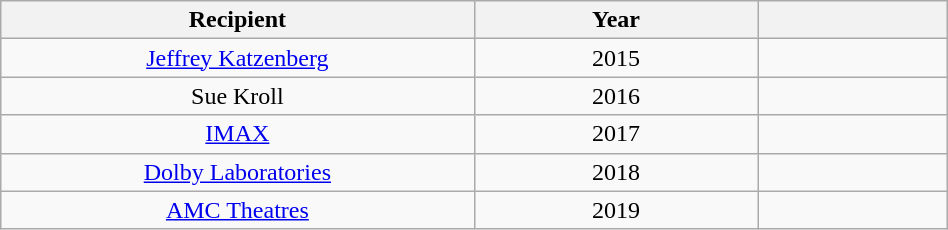<table class="wikitable" style="width:50%;text-align:center;">
<tr>
<th width=50%>Recipient</th>
<th style="width:30%;">Year</th>
<th width=20%></th>
</tr>
<tr>
<td><a href='#'>Jeffrey Katzenberg</a></td>
<td>2015</td>
<td></td>
</tr>
<tr>
<td>Sue Kroll</td>
<td>2016</td>
<td></td>
</tr>
<tr>
<td><a href='#'>IMAX</a></td>
<td>2017</td>
<td></td>
</tr>
<tr>
<td><a href='#'>Dolby Laboratories</a></td>
<td>2018</td>
<td></td>
</tr>
<tr>
<td><a href='#'>AMC Theatres</a></td>
<td>2019</td>
</tr>
</table>
